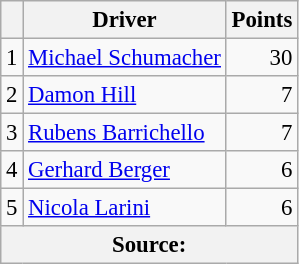<table class="wikitable" style="font-size: 95%;">
<tr>
<th scope="col"></th>
<th scope="col">Driver</th>
<th scope="col">Points</th>
</tr>
<tr>
<td>1</td>
<td> <a href='#'>Michael Schumacher</a></td>
<td align=right>30</td>
</tr>
<tr>
<td>2</td>
<td> <a href='#'>Damon Hill</a></td>
<td align=right>7</td>
</tr>
<tr>
<td>3</td>
<td> <a href='#'>Rubens Barrichello</a></td>
<td align=right>7</td>
</tr>
<tr>
<td>4</td>
<td> <a href='#'>Gerhard Berger</a></td>
<td align=right>6</td>
</tr>
<tr>
<td>5</td>
<td> <a href='#'>Nicola Larini</a></td>
<td align=right>6</td>
</tr>
<tr>
<th colspan=4>Source:</th>
</tr>
</table>
